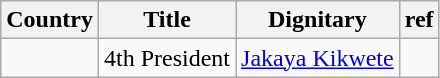<table class="wikitable sortable">
<tr>
<th>Country</th>
<th>Title</th>
<th>Dignitary</th>
<th>ref</th>
</tr>
<tr>
<td></td>
<td>4th President</td>
<td><a href='#'>Jakaya Kikwete</a></td>
<td></td>
</tr>
</table>
